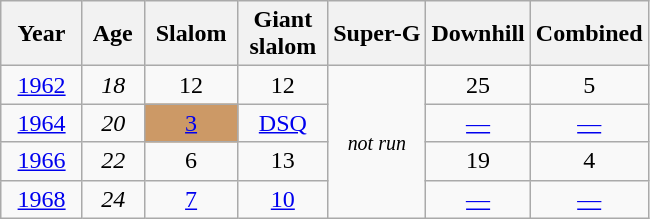<table class=wikitable style="text-align:center">
<tr>
<th>  Year  </th>
<th> Age </th>
<th> Slalom </th>
<th>Giant<br> slalom </th>
<th>Super-G</th>
<th>Downhill</th>
<th>Combined</th>
</tr>
<tr>
<td><a href='#'>1962</a></td>
<td><em>18</em></td>
<td>12</td>
<td>12</td>
<td rowspan=5><small><em>not run</em></small></td>
<td>25</td>
<td>5</td>
</tr>
<tr>
<td><a href='#'>1964</a></td>
<td><em>20</em></td>
<td style="background:#c96;"><a href='#'>3</a></td>
<td><a href='#'>DSQ</a></td>
<td><a href='#'>—</a></td>
<td><a href='#'>—</a></td>
</tr>
<tr>
<td><a href='#'>1966</a></td>
<td><em>22</em></td>
<td>6</td>
<td>13</td>
<td>19</td>
<td>4</td>
</tr>
<tr>
<td><a href='#'>1968</a></td>
<td><em>24</em></td>
<td><a href='#'>7</a></td>
<td><a href='#'>10</a></td>
<td><a href='#'>—</a></td>
<td><a href='#'>—</a></td>
</tr>
</table>
